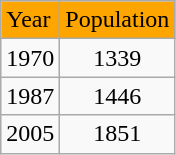<table class="wikitable">
<tr bgcolor="orange">
<td>Year</td>
<td>Population</td>
</tr>
<tr>
<td>1970</td>
<td align=center>1339</td>
</tr>
<tr>
<td>1987</td>
<td align=center>1446</td>
</tr>
<tr>
<td>2005</td>
<td align=center>1851</td>
</tr>
</table>
